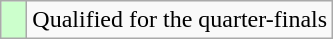<table class="wikitable">
<tr>
<td width=10px bgcolor="#ccffcc"></td>
<td>Qualified for the quarter-finals</td>
</tr>
</table>
